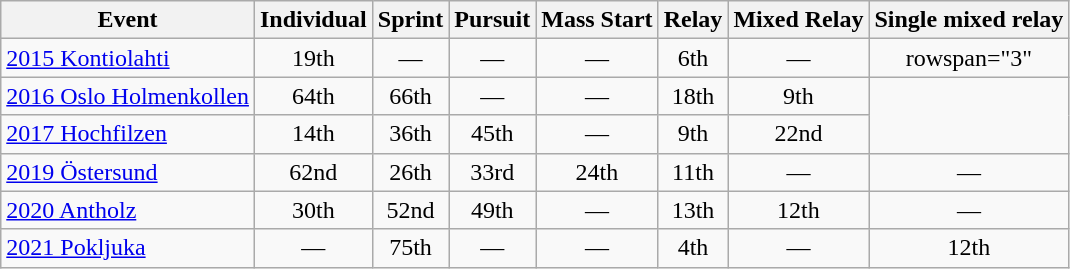<table class="wikitable" style="text-align: center;">
<tr>
<th>Event</th>
<th>Individual</th>
<th>Sprint</th>
<th>Pursuit</th>
<th>Mass Start</th>
<th>Relay</th>
<th>Mixed Relay</th>
<th>Single mixed relay</th>
</tr>
<tr>
<td align=left> <a href='#'>2015 Kontiolahti</a></td>
<td>19th</td>
<td>—</td>
<td>—</td>
<td>—</td>
<td>6th</td>
<td>—</td>
<td>rowspan="3" </td>
</tr>
<tr>
<td align=left> <a href='#'>2016 Oslo Holmenkollen</a></td>
<td>64th</td>
<td>66th</td>
<td>—</td>
<td>—</td>
<td>18th</td>
<td>9th</td>
</tr>
<tr>
<td align=left> <a href='#'>2017 Hochfilzen</a></td>
<td>14th</td>
<td>36th</td>
<td>45th</td>
<td>—</td>
<td>9th</td>
<td>22nd</td>
</tr>
<tr>
<td align=left> <a href='#'>2019 Östersund</a></td>
<td>62nd</td>
<td>26th</td>
<td>33rd</td>
<td>24th</td>
<td>11th</td>
<td>—</td>
<td>—</td>
</tr>
<tr>
<td align=left> <a href='#'>2020 Antholz</a></td>
<td>30th</td>
<td>52nd</td>
<td>49th</td>
<td>—</td>
<td>13th</td>
<td>12th</td>
<td>—</td>
</tr>
<tr>
<td align=left> <a href='#'>2021 Pokljuka</a></td>
<td>—</td>
<td>75th</td>
<td>—</td>
<td>—</td>
<td>4th</td>
<td>—</td>
<td>12th</td>
</tr>
</table>
